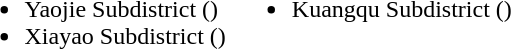<table>
<tr>
<td valign="top"><br><ul><li>Yaojie Subdistrict ()</li><li>Xiayao Subdistrict ()</li></ul></td>
<td valign="top"><br><ul><li>Kuangqu Subdistrict ()</li></ul></td>
</tr>
</table>
